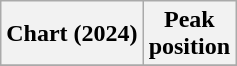<table class="wikitable plainrowheaders" style="text-align:center">
<tr>
<th scope="col">Chart (2024)</th>
<th scope="col">Peak<br>position</th>
</tr>
<tr>
</tr>
</table>
